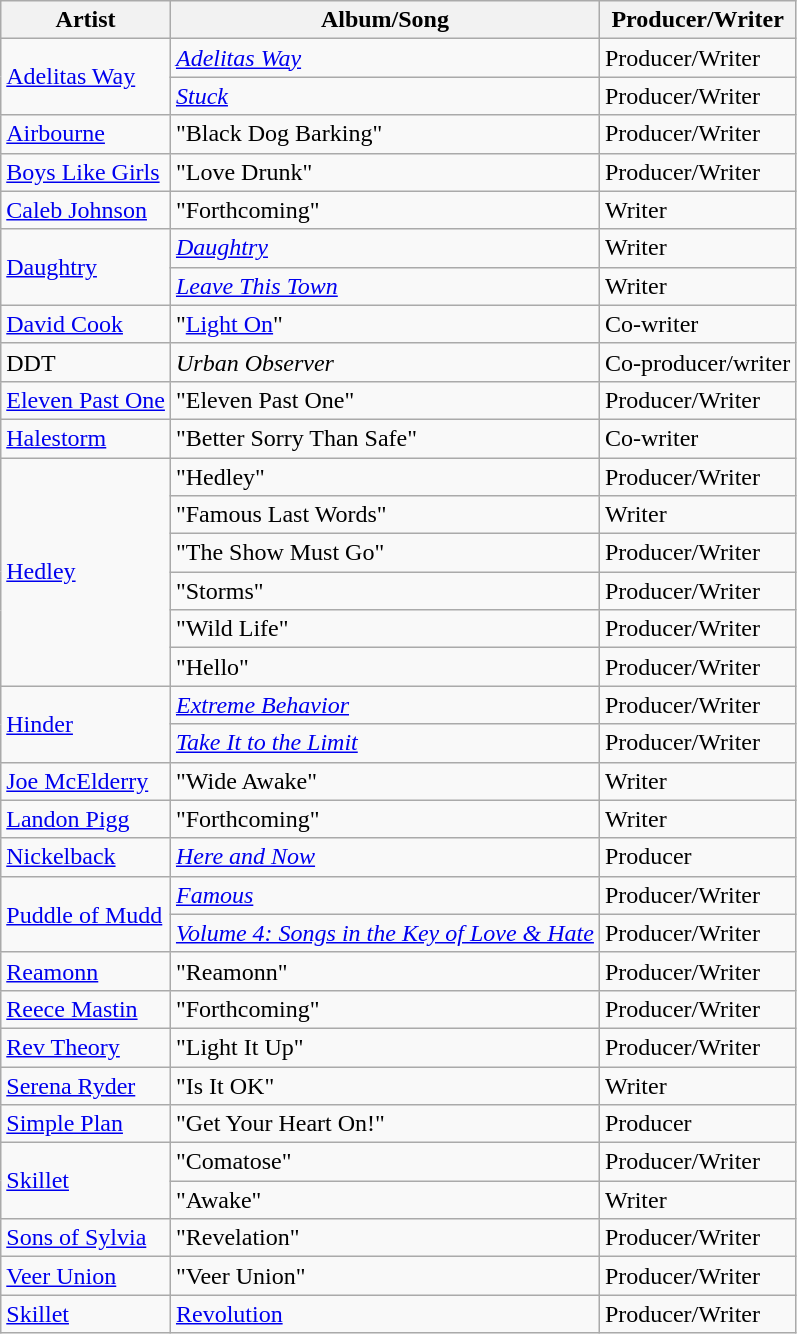<table class="wikitable">
<tr>
<th>Artist</th>
<th>Album/Song</th>
<th>Producer/Writer</th>
</tr>
<tr>
<td rowspan="2"><a href='#'>Adelitas Way</a></td>
<td><em><a href='#'>Adelitas Way</a></em></td>
<td>Producer/Writer</td>
</tr>
<tr>
<td><a href='#'><em>Stuck</em></a></td>
<td>Producer/Writer</td>
</tr>
<tr>
<td><a href='#'>Airbourne</a></td>
<td>"Black Dog Barking"</td>
<td>Producer/Writer</td>
</tr>
<tr>
<td><a href='#'>Boys Like Girls</a></td>
<td>"Love Drunk"</td>
<td>Producer/Writer</td>
</tr>
<tr>
<td><a href='#'>Caleb Johnson</a></td>
<td>"Forthcoming"</td>
<td>Writer</td>
</tr>
<tr>
<td rowspan="2"><a href='#'>Daughtry</a></td>
<td><em><a href='#'>Daughtry</a></em></td>
<td>Writer</td>
</tr>
<tr>
<td><em><a href='#'>Leave This Town</a></em></td>
<td>Writer</td>
</tr>
<tr>
<td><a href='#'>David Cook</a></td>
<td>"<a href='#'>Light On</a>"</td>
<td>Co-writer</td>
</tr>
<tr>
<td>DDT</td>
<td><em>Urban Observer</em></td>
<td>Co-producer/writer</td>
</tr>
<tr>
<td><a href='#'>Eleven Past One</a></td>
<td>"Eleven Past One"</td>
<td>Producer/Writer</td>
</tr>
<tr>
<td><a href='#'>Halestorm</a></td>
<td>"Better Sorry Than Safe"</td>
<td>Co-writer</td>
</tr>
<tr>
<td rowspan="6"><a href='#'>Hedley</a></td>
<td>"Hedley"</td>
<td>Producer/Writer</td>
</tr>
<tr>
<td>"Famous Last Words"</td>
<td>Writer</td>
</tr>
<tr>
<td>"The Show Must Go"</td>
<td>Producer/Writer</td>
</tr>
<tr>
<td>"Storms"</td>
<td>Producer/Writer</td>
</tr>
<tr>
<td>"Wild Life"</td>
<td>Producer/Writer</td>
</tr>
<tr>
<td>"Hello"</td>
<td>Producer/Writer</td>
</tr>
<tr>
<td rowspan="2"><a href='#'>Hinder</a></td>
<td><em><a href='#'>Extreme Behavior</a></em></td>
<td>Producer/Writer</td>
</tr>
<tr>
<td><em><a href='#'>Take It to the Limit</a></em></td>
<td>Producer/Writer</td>
</tr>
<tr>
<td><a href='#'>Joe McElderry</a></td>
<td>"Wide Awake"</td>
<td>Writer</td>
</tr>
<tr>
<td><a href='#'>Landon Pigg</a></td>
<td>"Forthcoming"</td>
<td>Writer</td>
</tr>
<tr>
<td><a href='#'>Nickelback</a></td>
<td><em><a href='#'>Here and Now</a></em></td>
<td>Producer</td>
</tr>
<tr>
<td rowspan="2"><a href='#'>Puddle of Mudd</a></td>
<td><em><a href='#'>Famous</a></em></td>
<td>Producer/Writer</td>
</tr>
<tr>
<td><em><a href='#'>Volume 4: Songs in the Key of Love & Hate</a></em></td>
<td>Producer/Writer</td>
</tr>
<tr>
<td><a href='#'>Reamonn</a></td>
<td>"Reamonn"</td>
<td>Producer/Writer</td>
</tr>
<tr>
<td><a href='#'>Reece Mastin</a></td>
<td>"Forthcoming"</td>
<td>Producer/Writer</td>
</tr>
<tr>
<td><a href='#'>Rev Theory</a></td>
<td>"Light It Up"</td>
<td>Producer/Writer</td>
</tr>
<tr>
<td><a href='#'>Serena Ryder</a></td>
<td>"Is It OK"</td>
<td>Writer</td>
</tr>
<tr>
<td><a href='#'>Simple Plan</a></td>
<td>"Get Your Heart On!"</td>
<td>Producer</td>
</tr>
<tr>
<td rowspan="2"><a href='#'>Skillet</a></td>
<td>"Comatose"</td>
<td>Producer/Writer</td>
</tr>
<tr>
<td>"Awake"</td>
<td>Writer</td>
</tr>
<tr>
<td><a href='#'>Sons of Sylvia</a></td>
<td>"Revelation"</td>
<td>Producer/Writer</td>
</tr>
<tr>
<td><a href='#'>Veer Union</a></td>
<td>"Veer Union"</td>
<td>Producer/Writer</td>
</tr>
<tr>
<td><a href='#'>Skillet</a></td>
<td><a href='#'>Revolution</a></td>
<td>Producer/Writer</td>
</tr>
</table>
